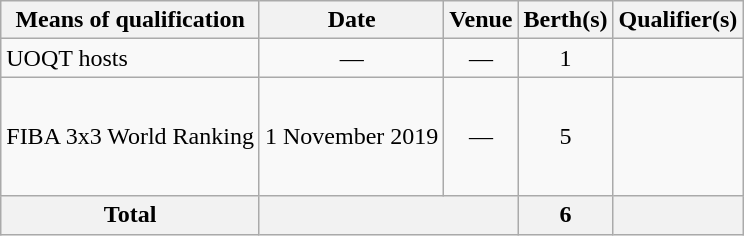<table class="wikitable">
<tr>
<th>Means of qualification</th>
<th>Date</th>
<th>Venue</th>
<th>Berth(s)</th>
<th>Qualifier(s)</th>
</tr>
<tr>
<td>UOQT hosts</td>
<td align=center>—</td>
<td align=center>—</td>
<td style="text-align:center;">1</td>
<td></td>
</tr>
<tr>
<td>FIBA 3x3 World Ranking</td>
<td>1 November 2019</td>
<td align=center>—</td>
<td style="text-align:center;">5</td>
<td><br><br><br><br></td>
</tr>
<tr>
<th>Total</th>
<th colspan="2"></th>
<th>6</th>
<th></th>
</tr>
</table>
